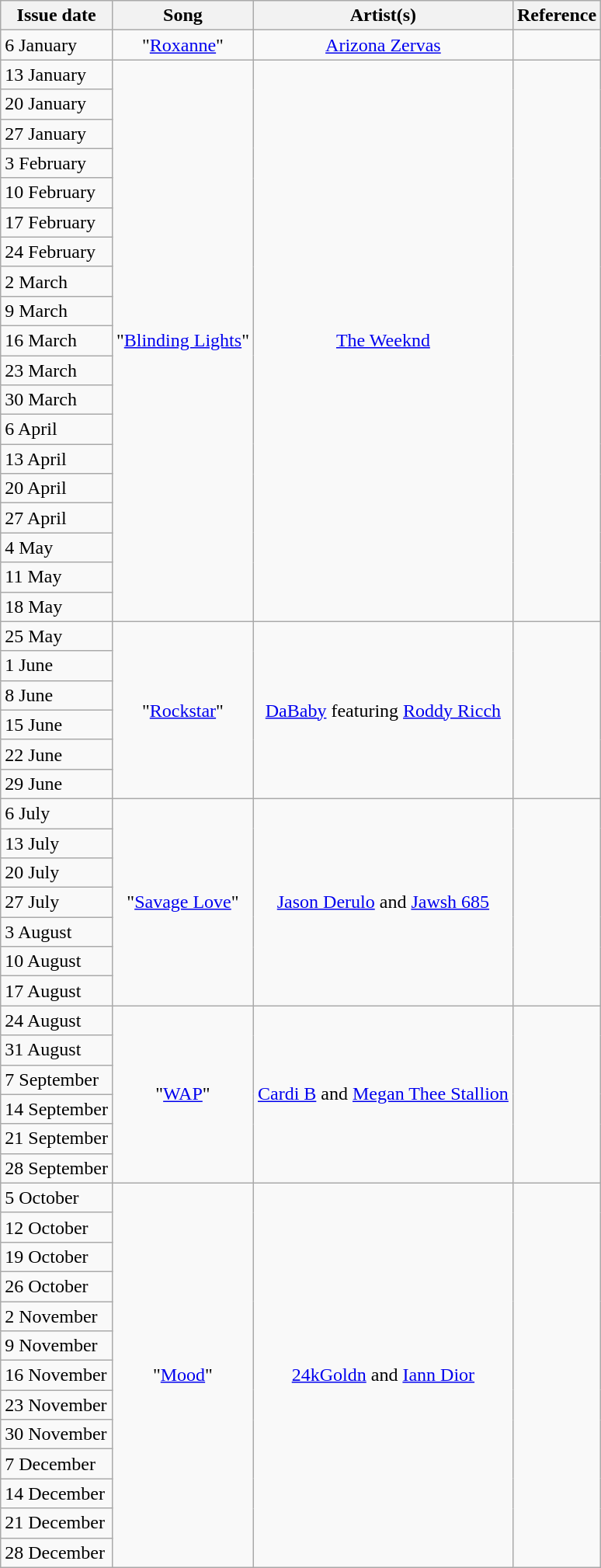<table class="wikitable">
<tr>
<th>Issue date</th>
<th>Song</th>
<th>Artist(s)</th>
<th>Reference</th>
</tr>
<tr>
<td align="left">6 January</td>
<td align="center">"<a href='#'>Roxanne</a>"</td>
<td align="center"><a href='#'>Arizona Zervas</a></td>
<td align="center"></td>
</tr>
<tr>
<td align="left">13 January</td>
<td align="center" rowspan="19">"<a href='#'>Blinding Lights</a>"</td>
<td align="center" rowspan="19"><a href='#'>The Weeknd</a></td>
<td align="center" rowspan="19"></td>
</tr>
<tr>
<td align="left">20 January</td>
</tr>
<tr>
<td align="left">27 January</td>
</tr>
<tr>
<td align="left">3 February</td>
</tr>
<tr>
<td align="left">10 February</td>
</tr>
<tr>
<td align="left">17 February</td>
</tr>
<tr>
<td align="left">24 February</td>
</tr>
<tr>
<td align="left">2 March</td>
</tr>
<tr>
<td align="left">9 March</td>
</tr>
<tr>
<td align="left">16 March</td>
</tr>
<tr>
<td align="left">23 March</td>
</tr>
<tr>
<td align="left">30 March</td>
</tr>
<tr>
<td align="left">6 April</td>
</tr>
<tr>
<td align="left">13 April</td>
</tr>
<tr>
<td align="left">20 April</td>
</tr>
<tr>
<td align="left">27 April</td>
</tr>
<tr>
<td align="left">4 May</td>
</tr>
<tr>
<td align="left">11 May</td>
</tr>
<tr>
<td align="left">18 May</td>
</tr>
<tr>
<td align="left">25 May</td>
<td align="center" rowspan="6">"<a href='#'>Rockstar</a>"</td>
<td align="center" rowspan="6"><a href='#'>DaBaby</a> featuring <a href='#'>Roddy Ricch</a></td>
<td align="center" rowspan="6"></td>
</tr>
<tr>
<td align="left">1 June</td>
</tr>
<tr>
<td align="left">8 June</td>
</tr>
<tr>
<td align="left">15 June</td>
</tr>
<tr>
<td align="left">22 June</td>
</tr>
<tr>
<td align="left">29 June</td>
</tr>
<tr>
<td align="left">6 July</td>
<td align="center" rowspan="7">"<a href='#'>Savage Love</a>"</td>
<td align="center" rowspan="7"><a href='#'>Jason Derulo</a> and <a href='#'>Jawsh 685</a></td>
<td align="center" rowspan="7"></td>
</tr>
<tr>
<td align="left">13 July</td>
</tr>
<tr>
<td align="left">20 July</td>
</tr>
<tr>
<td align="left">27 July</td>
</tr>
<tr>
<td align="left">3 August</td>
</tr>
<tr>
<td align="left">10 August</td>
</tr>
<tr>
<td align="left">17 August</td>
</tr>
<tr>
<td align="left">24 August</td>
<td align="center" rowspan="6">"<a href='#'>WAP</a>"</td>
<td align="center" rowspan="6"><a href='#'>Cardi B</a> and <a href='#'>Megan Thee Stallion</a></td>
<td align="center" rowspan="6"></td>
</tr>
<tr>
<td align="left">31 August</td>
</tr>
<tr>
<td align="left">7 September</td>
</tr>
<tr>
<td align="left">14 September</td>
</tr>
<tr>
<td align="left">21 September</td>
</tr>
<tr>
<td align="left">28 September</td>
</tr>
<tr>
<td align="left">5 October</td>
<td align="center" rowspan="13">"<a href='#'>Mood</a>"</td>
<td align="center" rowspan="13"><a href='#'>24kGoldn</a> and <a href='#'>Iann Dior</a></td>
<td align="center" rowspan="13"></td>
</tr>
<tr>
<td align="left">12 October</td>
</tr>
<tr>
<td align="left">19 October</td>
</tr>
<tr>
<td align="left">26 October</td>
</tr>
<tr>
<td align="left">2 November</td>
</tr>
<tr>
<td align="left">9 November</td>
</tr>
<tr>
<td align="left">16 November</td>
</tr>
<tr>
<td align="left">23 November</td>
</tr>
<tr>
<td align="left">30 November</td>
</tr>
<tr>
<td align="left">7 December</td>
</tr>
<tr>
<td align="left">14 December</td>
</tr>
<tr>
<td align="left">21 December</td>
</tr>
<tr>
<td align="left">28 December</td>
</tr>
</table>
